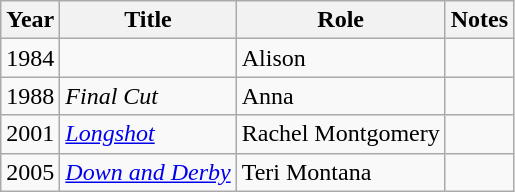<table class="wikitable sortable">
<tr>
<th>Year</th>
<th>Title</th>
<th>Role</th>
<th class="unsortable">Notes</th>
</tr>
<tr>
<td>1984</td>
<td><em></em></td>
<td>Alison</td>
<td></td>
</tr>
<tr>
<td>1988</td>
<td><em>Final Cut</em></td>
<td>Anna</td>
<td></td>
</tr>
<tr>
<td>2001</td>
<td><em><a href='#'>Longshot</a></em></td>
<td>Rachel Montgomery</td>
<td></td>
</tr>
<tr>
<td>2005</td>
<td><em><a href='#'>Down and Derby</a></em></td>
<td>Teri Montana</td>
<td></td>
</tr>
</table>
